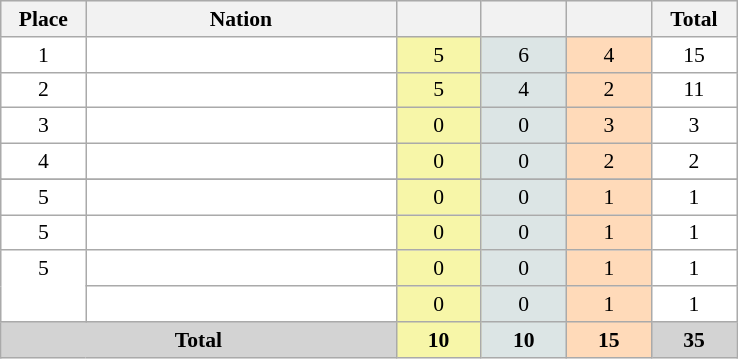<table class=wikitable style="border:1px solid #AAAAAA;font-size:90%">
<tr bgcolor="#EFEFEF">
<th width=50>Place</th>
<th width=200>Nation</th>
<th width=50></th>
<th width=50></th>
<th width=50></th>
<th width=50>Total</th>
</tr>
<tr align="center" valign="top" bgcolor="#FFFFFF">
<td>1</td>
<td align="left"></td>
<td style="background:#F7F6A8;">5</td>
<td style="background:#DCE5E5;">6</td>
<td style="background:#FFDAB9;">4</td>
<td>15</td>
</tr>
<tr align="center" valign="top" bgcolor="#FFFFFF">
<td>2</td>
<td align="left"></td>
<td style="background:#F7F6A8;">5</td>
<td style="background:#DCE5E5;">4</td>
<td style="background:#FFDAB9;">2</td>
<td>11</td>
</tr>
<tr align="center" valign="top" bgcolor="#FFFFFF">
<td>3</td>
<td align="left"></td>
<td style="background:#F7F6A8;">0</td>
<td style="background:#DCE5E5;">0</td>
<td style="background:#FFDAB9;">3</td>
<td>3</td>
</tr>
<tr align="center" valign="top" bgcolor="#FFFFFF">
<td>4</td>
<td align="left"></td>
<td style="background:#F7F6A8;">0</td>
<td style="background:#DCE5E5;">0</td>
<td style="background:#FFDAB9;">2</td>
<td>2</td>
</tr>
<tr align="center" valign="top" bgcolor="#FFFFFF">
</tr>
<tr align="center" valign="top" bgcolor="#FFFFFF">
<td>5</td>
<td align="left"></td>
<td style="background:#F7F6A8;">0</td>
<td style="background:#DCE5E5;">0</td>
<td style="background:#FFDAB9;">1</td>
<td>1</td>
</tr>
<tr align="center" valign="top" bgcolor="#FFFFFF">
<td>5</td>
<td align="left"></td>
<td style="background:#F7F6A8;">0</td>
<td style="background:#DCE5E5;">0</td>
<td style="background:#FFDAB9;">1</td>
<td>1</td>
</tr>
<tr align="center" valign="top" bgcolor="#FFFFFF">
<td rowspan="2" valign="center">5</td>
<td align="left"></td>
<td style="background:#F7F6A8;">0</td>
<td style="background:#DCE5E5;">0</td>
<td style="background:#FFDAB9;">1</td>
<td>1</td>
</tr>
<tr align="center" valign="top" bgcolor="#FFFFFF">
<td align="left"></td>
<td style="background:#F7F6A8;">0</td>
<td style="background:#DCE5E5;">0</td>
<td style="background:#FFDAB9;">1</td>
<td>1</td>
</tr>
<tr align="center">
<td colspan="2" bgcolor=D3D3D3><strong>Total</strong></td>
<td style="background:#F7F6A8;"><strong>10</strong></td>
<td style="background:#DCE5E5;"><strong>10</strong></td>
<td style="background:#FFDAB9;"><strong>15</strong></td>
<td bgcolor=D3D3D3><strong>35</strong></td>
</tr>
</table>
